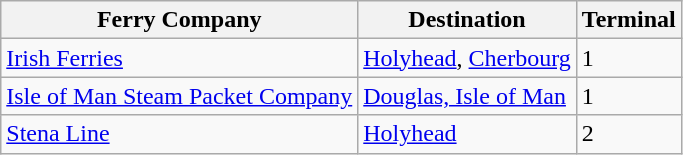<table class="wikitable">
<tr>
<th>Ferry Company</th>
<th>Destination</th>
<th>Terminal</th>
</tr>
<tr>
<td><a href='#'>Irish Ferries</a></td>
<td><a href='#'>Holyhead</a>, <a href='#'>Cherbourg</a></td>
<td>1</td>
</tr>
<tr>
<td><a href='#'>Isle of Man Steam Packet Company</a></td>
<td><a href='#'>Douglas, Isle of Man</a></td>
<td>1</td>
</tr>
<tr>
<td><a href='#'>Stena Line</a></td>
<td><a href='#'>Holyhead</a></td>
<td>2</td>
</tr>
</table>
